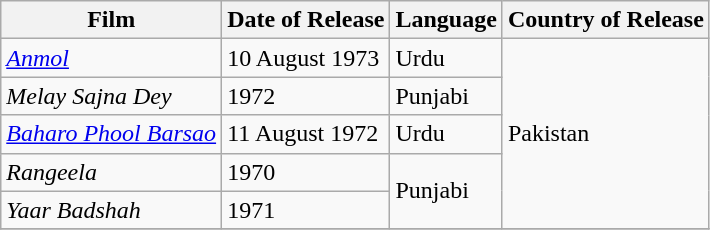<table class="wikitable">
<tr>
<th>Film</th>
<th>Date of Release</th>
<th>Language</th>
<th>Country of Release</th>
</tr>
<tr>
<td><em><a href='#'>Anmol</a></em></td>
<td>10 August 1973</td>
<td>Urdu</td>
<td rowspan="5">Pakistan</td>
</tr>
<tr>
<td><em>Melay Sajna Dey</em></td>
<td>1972</td>
<td>Punjabi</td>
</tr>
<tr>
<td><em><a href='#'>Baharo Phool Barsao</a></em></td>
<td>11 August 1972</td>
<td>Urdu</td>
</tr>
<tr>
<td><em>Rangeela</em></td>
<td>1970</td>
<td rowspan="2">Punjabi</td>
</tr>
<tr>
<td><em>Yaar Badshah</em></td>
<td>1971</td>
</tr>
<tr>
</tr>
</table>
